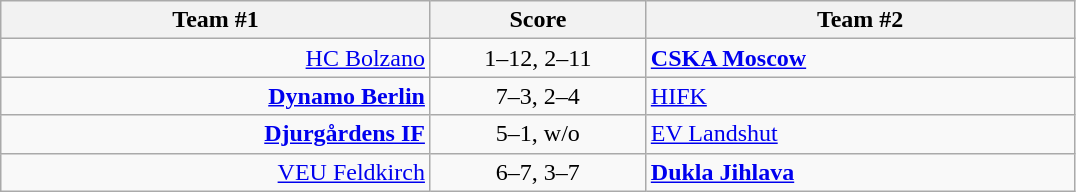<table class="wikitable" style="text-align: center;">
<tr>
<th width=22%>Team #1</th>
<th width=11%>Score</th>
<th width=22%>Team #2</th>
</tr>
<tr>
<td style="text-align: right;"><a href='#'>HC Bolzano</a> </td>
<td>1–12, 2–11</td>
<td style="text-align: left;"> <strong><a href='#'>CSKA Moscow</a></strong></td>
</tr>
<tr>
<td style="text-align: right;"><strong><a href='#'>Dynamo Berlin</a></strong> </td>
<td>7–3, 2–4</td>
<td style="text-align: left;"> <a href='#'>HIFK</a></td>
</tr>
<tr>
<td style="text-align: right;"><strong><a href='#'>Djurgårdens IF</a></strong> </td>
<td>5–1, w/o</td>
<td style="text-align: left;"> <a href='#'>EV Landshut</a></td>
</tr>
<tr>
<td style="text-align: right;"><a href='#'>VEU Feldkirch</a> </td>
<td>6–7, 3–7</td>
<td style="text-align: left;"> <strong><a href='#'>Dukla Jihlava</a></strong></td>
</tr>
</table>
